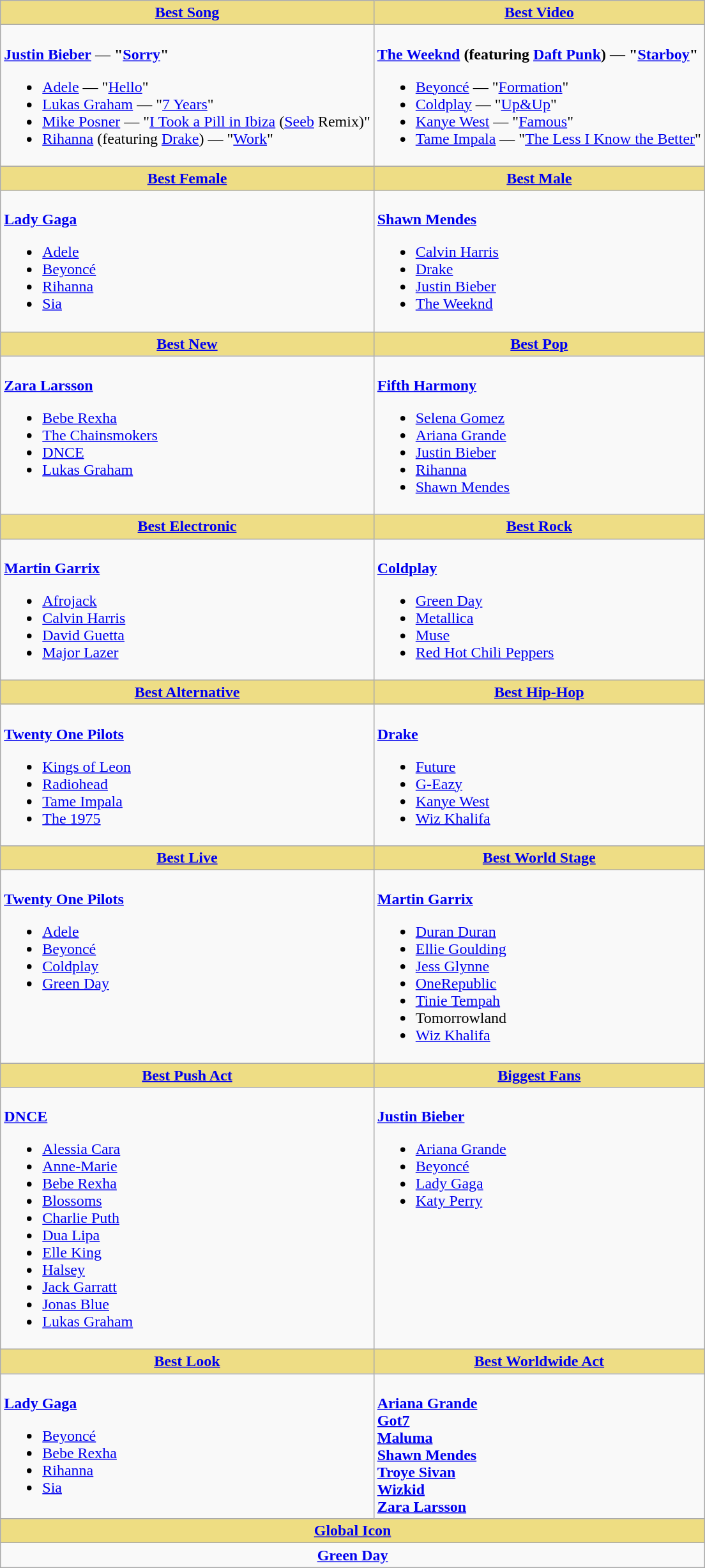<table class=wikitable style="width=100%">
<tr>
<th style="background:#EEDD85; width=50%"><a href='#'>Best Song</a></th>
<th style="background:#EEDD85; width=50%"><a href='#'>Best Video</a></th>
</tr>
<tr>
<td valign="top"><br><strong><a href='#'>Justin Bieber</a></strong> — <strong>"<a href='#'>Sorry</a>"</strong><ul><li><a href='#'>Adele</a> — "<a href='#'>Hello</a>"</li><li><a href='#'>Lukas Graham</a> — "<a href='#'>7 Years</a>"</li><li><a href='#'>Mike Posner</a> — "<a href='#'>I Took a Pill in Ibiza</a> (<a href='#'>Seeb</a> Remix)"</li><li><a href='#'>Rihanna</a> (featuring <a href='#'>Drake</a>) — "<a href='#'>Work</a>"</li></ul></td>
<td valign="top"><br><strong><a href='#'>The Weeknd</a> (featuring <a href='#'>Daft Punk</a>) — "<a href='#'>Starboy</a>"</strong><ul><li><a href='#'>Beyoncé</a> — "<a href='#'>Formation</a>"</li><li><a href='#'>Coldplay</a> — "<a href='#'>Up&Up</a>"</li><li><a href='#'>Kanye West</a> — "<a href='#'>Famous</a>"</li><li><a href='#'>Tame Impala</a> — "<a href='#'>The Less I Know the Better</a>"</li></ul></td>
</tr>
<tr>
<th style="background:#EEDD85; width=50%"><a href='#'>Best Female</a></th>
<th style="background:#EEDD85; width=50%"><a href='#'>Best Male</a></th>
</tr>
<tr>
<td valign="top"><br><strong><a href='#'>Lady Gaga</a></strong><ul><li><a href='#'>Adele</a></li><li><a href='#'>Beyoncé</a></li><li><a href='#'>Rihanna</a></li><li><a href='#'>Sia</a></li></ul></td>
<td valign="top"><br><strong><a href='#'>Shawn Mendes</a></strong><ul><li><a href='#'>Calvin Harris</a></li><li><a href='#'>Drake</a></li><li><a href='#'>Justin Bieber</a></li><li><a href='#'>The Weeknd</a></li></ul></td>
</tr>
<tr>
<th style="background:#EEDD85; width=50%"><a href='#'>Best New</a></th>
<th style="background:#EEDD85; width=50%"><a href='#'>Best Pop</a></th>
</tr>
<tr>
<td valign="top"><br><strong><a href='#'>Zara Larsson</a></strong><ul><li><a href='#'>Bebe Rexha</a></li><li><a href='#'>The Chainsmokers</a></li><li><a href='#'>DNCE</a></li><li><a href='#'>Lukas Graham</a></li></ul></td>
<td valign="top"><br><strong><a href='#'>Fifth Harmony</a></strong><ul><li><a href='#'>Selena Gomez</a></li><li><a href='#'>Ariana Grande</a></li><li><a href='#'>Justin Bieber</a></li><li><a href='#'>Rihanna</a></li><li><a href='#'>Shawn Mendes</a></li></ul></td>
</tr>
<tr>
<th style="background:#EEDD85; width=50%"><a href='#'>Best Electronic</a></th>
<th style="background:#EEDD85; width=50%"><a href='#'>Best Rock</a></th>
</tr>
<tr>
<td valign="top"><br><strong><a href='#'>Martin Garrix</a></strong><ul><li><a href='#'>Afrojack</a></li><li><a href='#'>Calvin Harris</a></li><li><a href='#'>David Guetta</a></li><li><a href='#'>Major Lazer</a></li></ul></td>
<td valign="top"><br><strong><a href='#'>Coldplay</a></strong><ul><li><a href='#'>Green Day</a></li><li><a href='#'>Metallica</a></li><li><a href='#'>Muse</a></li><li><a href='#'>Red Hot Chili Peppers</a></li></ul></td>
</tr>
<tr>
<th style="background:#EEDD85; width=50%"><a href='#'>Best Alternative</a></th>
<th style="background:#EEDD85; width=50%"><a href='#'>Best Hip-Hop</a></th>
</tr>
<tr>
<td valign="top"><br><strong><a href='#'>Twenty One Pilots</a></strong><ul><li><a href='#'>Kings of Leon</a></li><li><a href='#'>Radiohead</a></li><li><a href='#'>Tame Impala</a></li><li><a href='#'>The 1975</a></li></ul></td>
<td valign="top"><br><strong><a href='#'>Drake</a></strong><ul><li><a href='#'>Future</a></li><li><a href='#'>G-Eazy</a></li><li><a href='#'>Kanye West</a></li><li><a href='#'>Wiz Khalifa</a></li></ul></td>
</tr>
<tr>
<th style="background:#EEDD85; width=50%"><a href='#'>Best Live</a></th>
<th style="background:#EEDD85; width=50%"><a href='#'>Best World Stage</a></th>
</tr>
<tr>
<td valign="top"><br><strong><a href='#'>Twenty One Pilots</a></strong><ul><li><a href='#'>Adele</a></li><li><a href='#'>Beyoncé</a></li><li><a href='#'>Coldplay</a></li><li><a href='#'>Green Day</a></li></ul></td>
<td valign="top"><br><strong><a href='#'>Martin Garrix</a></strong><ul><li><a href='#'>Duran Duran</a></li><li><a href='#'>Ellie Goulding</a></li><li><a href='#'>Jess Glynne</a></li><li><a href='#'>OneRepublic</a></li><li><a href='#'>Tinie Tempah</a></li><li>Tomorrowland</li><li><a href='#'>Wiz Khalifa</a></li></ul></td>
</tr>
<tr>
<th style="background:#EEDD85; width=50%"><a href='#'>Best Push Act</a></th>
<th style="background:#EEDD85; width=50%"><a href='#'>Biggest Fans</a></th>
</tr>
<tr>
<td valign="top"><br><strong><a href='#'>DNCE</a></strong><ul><li><a href='#'>Alessia Cara</a></li><li><a href='#'>Anne-Marie</a></li><li><a href='#'>Bebe Rexha</a></li><li><a href='#'>Blossoms</a></li><li><a href='#'>Charlie Puth</a></li><li><a href='#'>Dua Lipa</a></li><li><a href='#'>Elle King</a></li><li><a href='#'>Halsey</a></li><li><a href='#'>Jack Garratt</a></li><li><a href='#'>Jonas Blue</a></li><li><a href='#'>Lukas Graham</a></li></ul></td>
<td valign="top"><br><strong><a href='#'>Justin Bieber</a></strong><ul><li><a href='#'>Ariana Grande</a></li><li><a href='#'>Beyoncé</a></li><li><a href='#'>Lady Gaga</a></li><li><a href='#'>Katy Perry</a></li></ul></td>
</tr>
<tr>
<th style="background:#EEDD85; width=50%"><a href='#'>Best Look</a></th>
<th style="background:#EEDD85; width=50%"><a href='#'>Best Worldwide Act</a></th>
</tr>
<tr>
<td valign="top"><br><strong><a href='#'>Lady Gaga</a></strong><ul><li><a href='#'>Beyoncé</a></li><li><a href='#'>Bebe Rexha</a></li><li><a href='#'>Rihanna</a></li><li><a href='#'>Sia</a></li></ul></td>
<td valign="top"><br><strong><a href='#'>Ariana Grande</a></strong><br>
<strong><a href='#'>Got7</a></strong><br>
<strong><a href='#'>Maluma</a></strong><br>
<strong><a href='#'>Shawn Mendes</a></strong><br>
<strong><a href='#'>Troye Sivan</a></strong><br>
<strong><a href='#'>Wizkid</a></strong><br>
<strong><a href='#'>Zara Larsson</a></strong></td>
</tr>
<tr>
<th style="background:#EEDD82; width=50%" colspan="2"><a href='#'>Global Icon</a></th>
</tr>
<tr>
<td colspan="2" style="text-align: center;"><strong><a href='#'>Green Day</a></strong></td>
</tr>
</table>
